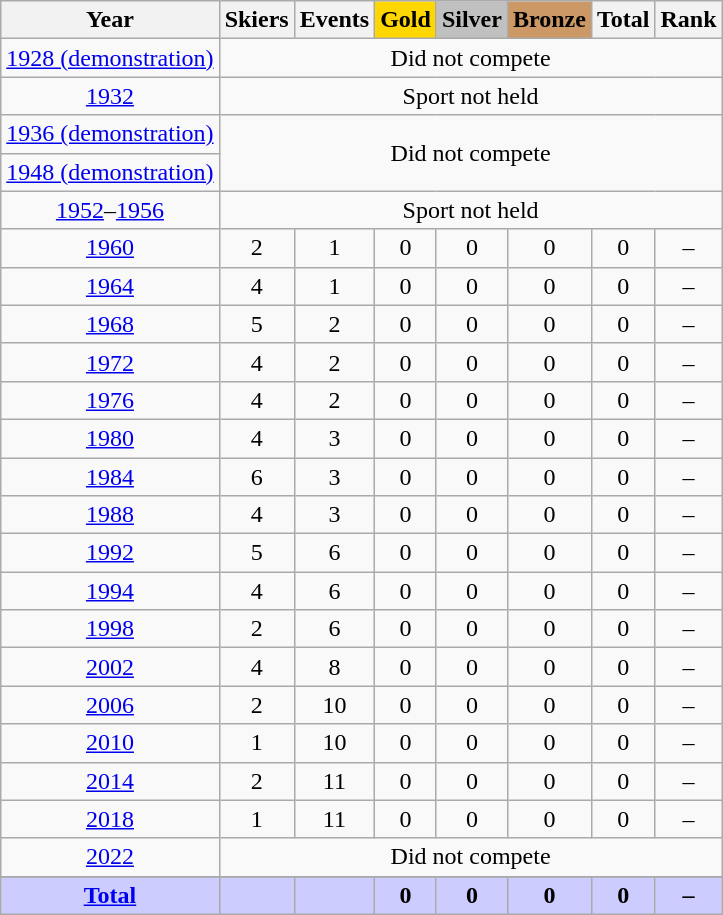<table class="wikitable sortable collapsible collapsed">
<tr>
<th>Year</th>
<th>Skiers</th>
<th>Events</th>
<th style="text-align:center; background-color:gold;"><strong>Gold</strong></th>
<th style="text-align:center; background-color:silver;"><strong>Silver</strong></th>
<th style="text-align:center; background-color:#c96;"><strong>Bronze</strong></th>
<th>Total</th>
<th>Rank</th>
</tr>
<tr style="text-align:center">
<td><a href='#'>1928 (demonstration)</a></td>
<td colspan=7>Did not compete</td>
</tr>
<tr style="text-align:center">
<td><a href='#'>1932</a></td>
<td colspan=7>Sport not held</td>
</tr>
<tr style="text-align:center">
<td><a href='#'>1936 (demonstration)</a></td>
<td colspan=7 rowspan=2>Did not compete</td>
</tr>
<tr style="text-align:center">
<td><a href='#'>1948 (demonstration)</a></td>
</tr>
<tr style="text-align:center">
<td><a href='#'>1952</a>–<a href='#'>1956</a></td>
<td colspan=7>Sport not held</td>
</tr>
<tr style="text-align:center">
<td><a href='#'>1960</a></td>
<td>2</td>
<td>1</td>
<td>0</td>
<td>0</td>
<td>0</td>
<td>0</td>
<td>–</td>
</tr>
<tr style="text-align:center">
<td><a href='#'>1964</a></td>
<td>4</td>
<td>1</td>
<td>0</td>
<td>0</td>
<td>0</td>
<td>0</td>
<td>–</td>
</tr>
<tr style="text-align:center">
<td><a href='#'>1968</a></td>
<td>5</td>
<td>2</td>
<td>0</td>
<td>0</td>
<td>0</td>
<td>0</td>
<td>–</td>
</tr>
<tr style="text-align:center">
<td><a href='#'>1972</a></td>
<td>4</td>
<td>2</td>
<td>0</td>
<td>0</td>
<td>0</td>
<td>0</td>
<td>–</td>
</tr>
<tr style="text-align:center">
<td><a href='#'>1976</a></td>
<td>4</td>
<td>2</td>
<td>0</td>
<td>0</td>
<td>0</td>
<td>0</td>
<td>–</td>
</tr>
<tr style="text-align:center">
<td><a href='#'>1980</a></td>
<td>4</td>
<td>3</td>
<td>0</td>
<td>0</td>
<td>0</td>
<td>0</td>
<td>–</td>
</tr>
<tr style="text-align:center">
<td><a href='#'>1984</a></td>
<td>6</td>
<td>3</td>
<td>0</td>
<td>0</td>
<td>0</td>
<td>0</td>
<td>–</td>
</tr>
<tr style="text-align:center">
<td><a href='#'>1988</a></td>
<td>4</td>
<td>3</td>
<td>0</td>
<td>0</td>
<td>0</td>
<td>0</td>
<td>–</td>
</tr>
<tr style="text-align:center">
<td><a href='#'>1992</a></td>
<td>5</td>
<td>6</td>
<td>0</td>
<td>0</td>
<td>0</td>
<td>0</td>
<td>–</td>
</tr>
<tr style="text-align:center">
<td><a href='#'>1994</a></td>
<td>4</td>
<td>6</td>
<td>0</td>
<td>0</td>
<td>0</td>
<td>0</td>
<td>–</td>
</tr>
<tr style="text-align:center">
<td><a href='#'>1998</a></td>
<td>2</td>
<td>6</td>
<td>0</td>
<td>0</td>
<td>0</td>
<td>0</td>
<td>–</td>
</tr>
<tr style="text-align:center">
<td><a href='#'>2002</a></td>
<td>4</td>
<td>8</td>
<td>0</td>
<td>0</td>
<td>0</td>
<td>0</td>
<td>–</td>
</tr>
<tr style="text-align:center">
<td><a href='#'>2006</a></td>
<td>2</td>
<td>10</td>
<td>0</td>
<td>0</td>
<td>0</td>
<td>0</td>
<td>–</td>
</tr>
<tr style="text-align:center">
<td><a href='#'>2010</a></td>
<td>1</td>
<td>10</td>
<td>0</td>
<td>0</td>
<td>0</td>
<td>0</td>
<td>–</td>
</tr>
<tr style="text-align:center">
<td><a href='#'>2014</a></td>
<td>2</td>
<td>11</td>
<td>0</td>
<td>0</td>
<td>0</td>
<td>0</td>
<td>–</td>
</tr>
<tr style="text-align:center">
<td><a href='#'>2018</a></td>
<td>1</td>
<td>11</td>
<td>0</td>
<td>0</td>
<td>0</td>
<td>0</td>
<td>–</td>
</tr>
<tr style="text-align:center">
<td><a href='#'>2022</a></td>
<td colspan=7 rowspan=1>Did not compete</td>
</tr>
<tr>
</tr>
<tr style="text-align:center; background-color:#ccf;">
<td><strong><a href='#'>Total</a></strong></td>
<td></td>
<td></td>
<td><strong>0</strong></td>
<td><strong>0</strong></td>
<td><strong>0</strong></td>
<td><strong>0</strong></td>
<td><strong>–</strong></td>
</tr>
</table>
